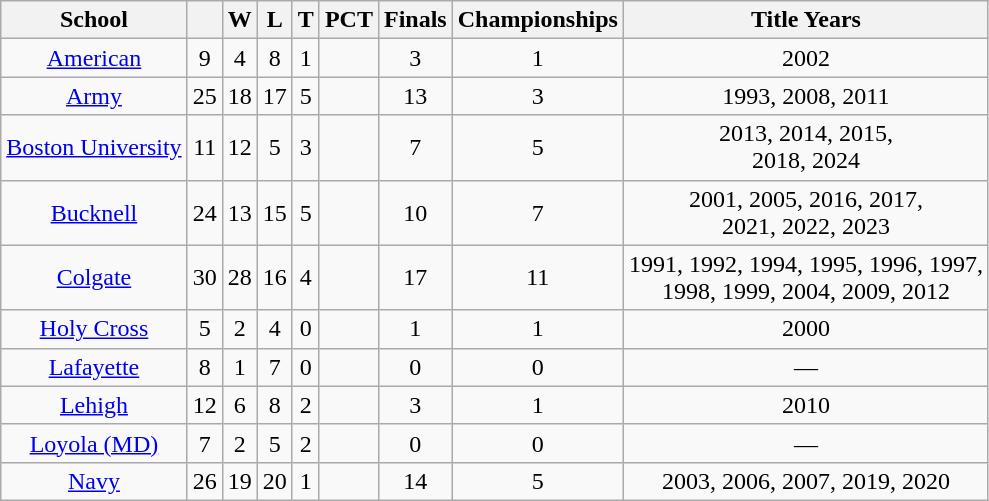<table class="wikitable sortable" style="text-align:center">
<tr>
<th>School</th>
<th></th>
<th>W</th>
<th>L</th>
<th>T</th>
<th>PCT</th>
<th>Finals</th>
<th>Championships</th>
<th>Title Years</th>
</tr>
<tr>
<td><a href='#'>American</a></td>
<td>9</td>
<td>4</td>
<td>8</td>
<td>1</td>
<td></td>
<td>3</td>
<td>1</td>
<td>2002</td>
</tr>
<tr>
<td><a href='#'>Army</a></td>
<td>25</td>
<td>18</td>
<td>17</td>
<td>5</td>
<td></td>
<td>13</td>
<td>3</td>
<td>1993, 2008, 2011</td>
</tr>
<tr>
<td><a href='#'>Boston University</a></td>
<td>11</td>
<td>12</td>
<td>5</td>
<td>3</td>
<td></td>
<td>7</td>
<td>5</td>
<td>2013, 2014, 2015,<br>2018, 2024</td>
</tr>
<tr>
<td><a href='#'>Bucknell</a></td>
<td>24</td>
<td>13</td>
<td>15</td>
<td>5</td>
<td></td>
<td>10</td>
<td>7</td>
<td>2001, 2005, 2016, 2017,<br>2021, 2022, 2023</td>
</tr>
<tr>
<td><a href='#'>Colgate</a></td>
<td>30</td>
<td>28</td>
<td>16</td>
<td>4</td>
<td></td>
<td>17</td>
<td>11</td>
<td>1991, 1992, 1994, 1995, 1996, 1997,<br>1998, 1999, 2004, 2009, 2012</td>
</tr>
<tr>
<td><a href='#'>Holy Cross</a></td>
<td>5</td>
<td>2</td>
<td>4</td>
<td>0</td>
<td></td>
<td>1</td>
<td>1</td>
<td>2000</td>
</tr>
<tr>
<td><a href='#'>Lafayette</a></td>
<td>8</td>
<td>1</td>
<td>7</td>
<td>0</td>
<td></td>
<td>0</td>
<td>0</td>
<td>—</td>
</tr>
<tr>
<td><a href='#'>Lehigh</a></td>
<td>12</td>
<td>6</td>
<td>8</td>
<td>2</td>
<td></td>
<td>3</td>
<td>1</td>
<td>2010</td>
</tr>
<tr>
<td><a href='#'>Loyola (MD)</a></td>
<td>7</td>
<td>2</td>
<td>5</td>
<td>2</td>
<td></td>
<td>0</td>
<td>0</td>
<td>—</td>
</tr>
<tr>
<td><a href='#'>Navy</a></td>
<td>26</td>
<td>19</td>
<td>20</td>
<td>1</td>
<td></td>
<td>14</td>
<td>5</td>
<td>2003, 2006, 2007, 2019, 2020</td>
</tr>
</table>
